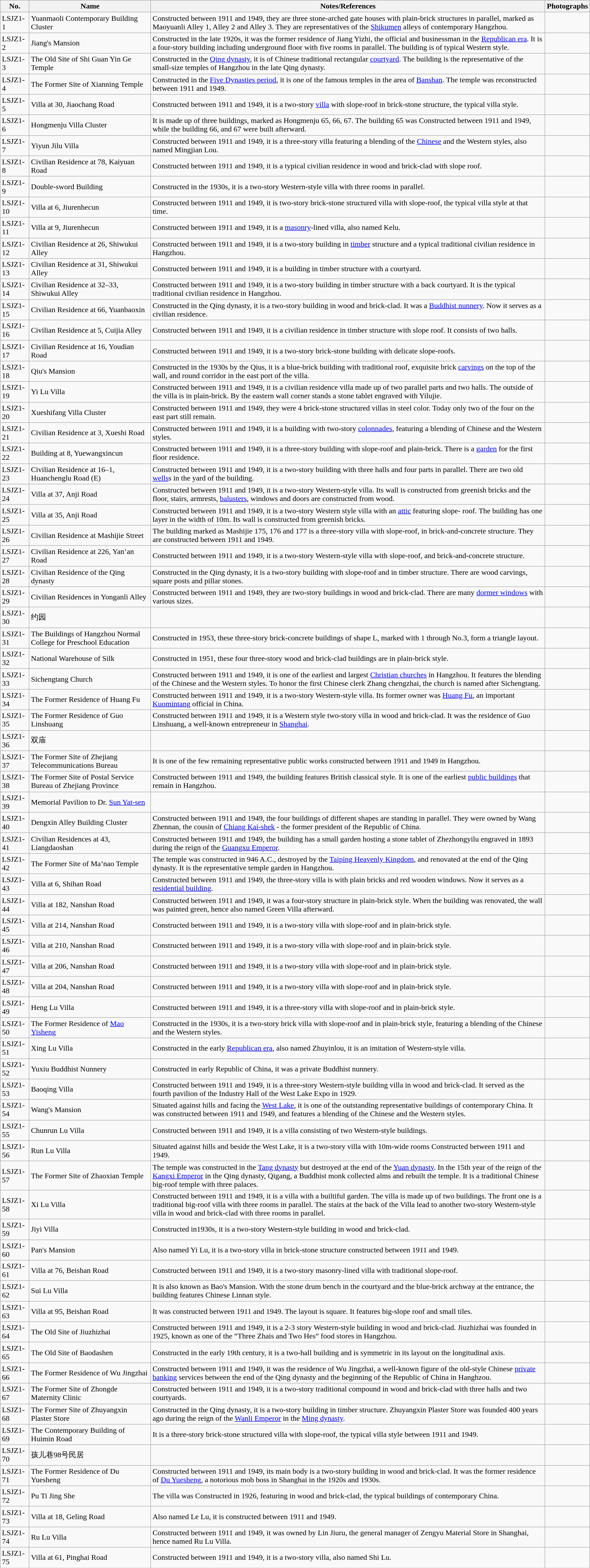<table class="wikitable">
<tr>
<th>No.</th>
<th>Name</th>
<th>Notes/References</th>
<th>Photographs</th>
</tr>
<tr>
<td>LSJZ1-1</td>
<td>Yuanmaoli Contemporary Building Cluster</td>
<td>Constructed between 1911 and 1949, they are three stone-arched gate houses with plain-brick structures in parallel, marked as Maoyuanli Alley 1, Alley 2 and Alley 3. They are representatives of the <a href='#'>Shikumen</a> alleys of contemporary Hangzhou.</td>
<td></td>
</tr>
<tr>
<td>LSJZ1-2</td>
<td>Jiang's Mansion</td>
<td>Constructed in the late 1920s, it was the former residence of Jiang Yizhi, the official and businessman in the <a href='#'>Republican era</a>. It is a four-story building including underground floor with five rooms in parallel. The building is of typical Western style.</td>
<td></td>
</tr>
<tr>
<td>LSJZ1-3</td>
<td>The Old Site of Shi Guan Yin Ge Temple</td>
<td>Constructed in the <a href='#'>Qing dynasty</a>, it is of Chinese traditional rectangular <a href='#'>courtyard</a>. The building is the representative of the small-size temples of Hangzhou in the late Qing dynasty.</td>
<td></td>
</tr>
<tr>
<td>LSJZ1-4</td>
<td>The Former Site of Xianning Temple</td>
<td>Constructed in the <a href='#'>Five Dynasties period</a>, it is one of the famous temples in the area of <a href='#'>Banshan</a>. The temple was reconstructed between 1911 and 1949.</td>
<td></td>
</tr>
<tr>
<td>LSJZ1-5</td>
<td>Villa at 30, Jiaochang Road</td>
<td>Constructed between 1911 and 1949, it is a two-story <a href='#'>villa</a> with slope-roof in brick-stone structure, the typical villa style.</td>
<td></td>
</tr>
<tr>
<td>LSJZ1-6</td>
<td>Hongmenju Villa Cluster</td>
<td>It is made up of three buildings, marked as Hongmenju 65, 66, 67. The building 65 was Constructed between 1911 and 1949, while the building 66, and 67 were built afterward.</td>
<td></td>
</tr>
<tr>
<td>LSJZ1-7</td>
<td>Yiyun Jilu Villa</td>
<td>Constructed between 1911 and 1949, it is a three-story villa featuring a blending of the <a href='#'>Chinese</a> and the Western styles, also named Mingjian Lou.</td>
<td></td>
</tr>
<tr>
<td>LSJZ1-8</td>
<td>Civilian Residence at 78, Kaiyuan Road</td>
<td>Constructed between 1911 and 1949, it is a typical civilian residence in wood and brick-clad with slope roof.</td>
<td></td>
</tr>
<tr>
<td>LSJZ1-9</td>
<td>Double-sword Building</td>
<td>Constructed in the 1930s, it is a two-story Western-style villa with three rooms in parallel.</td>
<td></td>
</tr>
<tr>
<td>LSJZ1-10</td>
<td>Villa at 6, Jiurenhecun</td>
<td>Constructed between 1911 and 1949, it is two-story brick-stone structured villa with slope-roof, the typical villa style at that time.</td>
<td></td>
</tr>
<tr>
<td>LSJZ1-11</td>
<td>Villa at 9, Jiurenhecun</td>
<td>Constructed between 1911 and 1949, it is a <a href='#'>masonry</a>-lined villa, also named Kelu.</td>
<td></td>
</tr>
<tr>
<td>LSJZ1-12</td>
<td>Civilian Residence at 26, Shiwukui Alley</td>
<td>Constructed between 1911 and 1949, it is a two-story building in <a href='#'>timber</a> structure and a typical traditional civilian residence in Hangzhou.</td>
<td></td>
</tr>
<tr>
<td>LSJZ1-13</td>
<td>Civilian Residence at 31, Shiwukui Alley</td>
<td>Constructed between 1911 and 1949, it is a building in timber structure with a courtyard.</td>
<td></td>
</tr>
<tr>
<td>LSJZ1-14</td>
<td>Civilian Residence at 32–33, Shiwukui Alley</td>
<td>Constructed between 1911 and 1949, it is a two-story building in timber structure with a back courtyard. It is the typical traditional civilian residence in Hangzhou.</td>
<td></td>
</tr>
<tr>
<td>LSJZ1-15</td>
<td>Civilian Residence at 66, Yuanbaoxin</td>
<td>Constructed in the Qing dynasty, it is a two-story building in wood and brick-clad. It was a <a href='#'>Buddhist nunnery</a>. Now it serves as a civilian residence.</td>
<td></td>
</tr>
<tr>
<td>LSJZ1-16</td>
<td>Civilian Residence at 5, Cuijia Alley</td>
<td>Constructed between 1911 and 1949, it is a civilian residence in timber structure with slope roof. It consists of two halls.</td>
<td></td>
</tr>
<tr>
<td>LSJZ1-17</td>
<td>Civilian Residence at 16, Youdian Road</td>
<td>Constructed between 1911 and 1949, it is a two-story brick-stone building with delicate slope-roofs.</td>
<td></td>
</tr>
<tr>
<td>LSJZ1-18</td>
<td>Qiu's Mansion</td>
<td>Constructed in the 1930s by the Qius, it is a blue-brick building with traditional roof, exquisite brick <a href='#'>carvings</a> on the top of the wall, and round corridor in the east port of the villa.</td>
<td></td>
</tr>
<tr>
<td>LSJZ1-19</td>
<td>Yi Lu Villa</td>
<td>Constructed between 1911 and 1949, it is a civilian residence villa made up of two parallel parts and two halls. The outside of the villa is in plain-brick. By the eastern wall corner stands a stone tablet engraved with Yilujie.</td>
<td></td>
</tr>
<tr>
<td>LSJZ1-20</td>
<td>Xueshifang Villa Cluster</td>
<td>Constructed between 1911 and 1949, they were 4 brick-stone structured villas in steel color. Today only two of the four on the east part still remain.</td>
<td></td>
</tr>
<tr>
<td>LSJZ1-21</td>
<td>Civilian Residence at 3, Xueshi Road</td>
<td>Constructed between 1911 and 1949, it is a building with two-story <a href='#'>colonnades</a>, featuring a blending of Chinese and the Western styles.</td>
<td></td>
</tr>
<tr>
<td>LSJZ1-22</td>
<td>Building at 8, Yuewangxincun</td>
<td>Constructed between 1911 and 1949, it is a three-story building with slope-roof and plain-brick. There is a <a href='#'>garden</a> for the first floor residence.</td>
<td></td>
</tr>
<tr>
<td>LSJZ1-23</td>
<td>Civilian Residence at 16–1, Huanchenglu Road (E)</td>
<td>Constructed between 1911 and 1949, it is a two-story building with three halls and four parts in parallel. There are two old <a href='#'>wells</a>s in the yard of the building.</td>
<td></td>
</tr>
<tr>
<td>LSJZ1-24</td>
<td>Villa at 37, Anji Road</td>
<td>Constructed between 1911 and 1949, it is a two-story Western-style villa. Its wall is constructed from greenish bricks and the floor, stairs, armrests, <a href='#'>balusters</a>, windows and doors are constructed from wood.</td>
<td></td>
</tr>
<tr>
<td>LSJZ1-25</td>
<td>Villa at 35, Anji Road</td>
<td>Constructed between 1911 and 1949, it is a two-story Western style villa with an <a href='#'>attic</a> featuring slope- roof. The building has one layer in the width of 10m. Its wall is constructed from greenish bricks.</td>
<td></td>
</tr>
<tr>
<td>LSJZ1-26</td>
<td>Civilian Residence at Mashijie Street</td>
<td>The building marked as Mashijie 175, 176 and 177 is a three-story villa with slope-roof, in brick-and-concrete structure. They are constructed between 1911 and 1949.</td>
<td></td>
</tr>
<tr>
<td>LSJZ1-27</td>
<td>Civilian Residence at 226, Yan’an Road</td>
<td>Constructed between 1911 and 1949, it is a two-story Western-style villa with slope-roof, and brick-and-concrete structure.</td>
<td></td>
</tr>
<tr>
<td>LSJZ1-28</td>
<td>Civilian Residence of the Qing dynasty</td>
<td>Constructed in the Qing dynasty, it is a two-story building with slope-roof and in timber structure. There are wood carvings, square posts and pillar stones.</td>
<td></td>
</tr>
<tr>
<td>LSJZ1-29</td>
<td>Civilian Residences in Yonganli Alley</td>
<td>Constructed between 1911 and 1949, they are two-story buildings in wood and brick-clad. There are many <a href='#'>dormer windows</a> with various sizes.</td>
<td></td>
</tr>
<tr>
<td>LSJZ1-30</td>
<td>约园</td>
<td></td>
<td></td>
</tr>
<tr>
<td>LSJZ1-31</td>
<td>The Buildings of Hangzhou Normal College for Preschool Education</td>
<td>Constructed in 1953, these three-story brick-concrete buildings of shape L, marked with 1 through No.3, form a triangle layout.</td>
<td></td>
</tr>
<tr>
<td>LSJZ1-32</td>
<td>National Warehouse of Silk</td>
<td>Constructed in 1951, these four three-story wood and brick-clad buildings are in plain-brick style.</td>
<td></td>
</tr>
<tr>
<td>LSJZ1-33</td>
<td>Sichengtang Church</td>
<td>Constructed between 1911 and 1949, it is one of the earliest and largest <a href='#'>Christian churches</a> in Hangzhou. It features the blending of the Chinese and the Western styles. To honor the first Chinese clerk Zhang chengzhai, the church is named after Sichengtang.</td>
<td></td>
</tr>
<tr>
<td>LSJZ1-34</td>
<td>The Former Residence of Huang Fu</td>
<td>Constructed between 1911 and 1949, it is a two-story Western-style villa. Its former owner was <a href='#'>Huang Fu</a>, an important <a href='#'>Kuomintang</a> official in China.</td>
<td></td>
</tr>
<tr>
<td>LSJZ1-35</td>
<td>The Former Residence of Guo Linshuang</td>
<td>Constructed between 1911 and 1949, it is a Western style two-story villa in wood and brick-clad. It was the residence of Guo Linshuang, a well-known entrepreneur in <a href='#'>Shanghai</a>.</td>
<td></td>
</tr>
<tr>
<td>LSJZ1-36</td>
<td>双庙</td>
<td></td>
<td></td>
</tr>
<tr>
<td>LSJZ1-37</td>
<td>The Former Site of Zhejiang Telecommunications Bureau</td>
<td>It is one of the few remaining representative public works constructed between 1911 and 1949 in Hangzhou.</td>
<td></td>
</tr>
<tr>
<td>LSJZ1-38</td>
<td>The Former Site of Postal Service Bureau of Zhejiang Province</td>
<td>Constructed between 1911 and 1949, the building features British classical style. It is one of the earliest <a href='#'>public buildings</a> that remain in Hangzhou.</td>
<td></td>
</tr>
<tr>
<td>LSJZ1-39</td>
<td>Memorial Pavilion to Dr. <a href='#'>Sun Yat-sen</a></td>
<td></td>
<td></td>
</tr>
<tr>
<td>LSJZ1-40</td>
<td>Dengxin Alley Building Cluster</td>
<td>Constructed between 1911 and 1949, the four buildings of different shapes are standing in parallel. They were owned by Wang Zhennan, the cousin of <a href='#'>Chiang Kai-shek</a>  - the former president of the Republic of China.</td>
<td></td>
</tr>
<tr>
<td>LSJZ1-41</td>
<td>Civilian Residences at 43, Liangdaoshan</td>
<td>Constructed between 1911 and 1949, the building has a small garden hosting a stone tablet of Zhezhongyilu engraved in 1893 during the reign of the <a href='#'>Guangxu Emperor</a>.</td>
<td></td>
</tr>
<tr>
<td>LSJZ1-42</td>
<td>The Former Site of Ma’nao Temple</td>
<td>The temple was constructed in 946 A.C., destroyed by the <a href='#'>Taiping Heavenly Kingdom</a>, and renovated at the end of the Qing dynasty. It is the representative temple garden in Hangzhou.</td>
<td></td>
</tr>
<tr>
<td>LSJZ1-43</td>
<td>Villa at 6, Shihan Road</td>
<td>Constructed between 1911 and 1949, the three-story villa is with plain bricks and red wooden windows. Now it serves as a <a href='#'>residential building</a>.</td>
<td></td>
</tr>
<tr>
<td>LSJZ1-44</td>
<td>Villa at 182, Nanshan Road</td>
<td>Constructed between 1911 and 1949, it was a four-story structure in plain-brick style. When the building was renovated, the wall was painted green, hence also named Green Villa afterward.</td>
<td></td>
</tr>
<tr>
<td>LSJZ1-45</td>
<td>Villa at 214, Nanshan Road</td>
<td>Constructed between 1911 and 1949, it is a two-story villa with slope-roof and in plain-brick style.</td>
<td></td>
</tr>
<tr>
<td>LSJZ1-46</td>
<td>Villa at 210, Nanshan Road</td>
<td>Constructed between 1911 and 1949, it is a two-story villa with slope-roof and in plain-brick style.</td>
<td></td>
</tr>
<tr>
<td>LSJZ1-47</td>
<td>Villa at 206, Nanshan Road</td>
<td>Constructed between 1911 and 1949, it is a two-story villa with slope-roof and in plain-brick style.</td>
<td></td>
</tr>
<tr>
<td>LSJZ1-48</td>
<td>Villa at 204, Nanshan Road</td>
<td>Constructed between 1911 and 1949, it is a two-story villa with slope-roof and in plain-brick style.</td>
<td></td>
</tr>
<tr>
<td>LSJZ1-49</td>
<td>Heng Lu Villa</td>
<td>Constructed between 1911 and 1949, it is a three-story villa with slope-roof and in plain-brick style.</td>
<td></td>
</tr>
<tr>
<td>LSJZ1-50</td>
<td>The Former Residence of <a href='#'>Mao Yisheng</a></td>
<td>Constructed in the 1930s, it is a two-story brick villa with slope-roof and in plain-brick style, featuring a blending of the Chinese and the Western styles.</td>
<td></td>
</tr>
<tr>
<td>LSJZ1-51</td>
<td>Xing Lu Villa</td>
<td>Constructed in the early <a href='#'>Republican era</a>, also named Zhuyinlou, it is an imitation of Western-style villa.</td>
<td></td>
</tr>
<tr>
<td>LSJZ1-52</td>
<td>Yuxiu Buddhist Nunnery</td>
<td>Constructed in early Republic of China, it was a private Buddhist nunnery.</td>
<td></td>
</tr>
<tr>
<td>LSJZ1-53</td>
<td>Baoqing Villa</td>
<td>Constructed between 1911 and 1949, it is a three-story Western-style building villa in wood and brick-clad. It served as the fourth pavilion of the Industry Hall of the West Lake Expo in 1929.</td>
<td></td>
</tr>
<tr>
<td>LSJZ1-54</td>
<td>Wang's Mansion</td>
<td>Situated against hills and facing the <a href='#'>West Lake</a>, it is one of the outstanding representative buildings of contemporary China. It was constructed between 1911 and 1949, and features a blending of the Chinese and the Western styles.</td>
<td></td>
</tr>
<tr>
<td>LSJZ1-55</td>
<td>Chunrun Lu Villa</td>
<td>Constructed between 1911 and 1949, it is a villa consisting of two Western-style buildings.</td>
<td></td>
</tr>
<tr>
<td>LSJZ1-56</td>
<td>Run Lu Villa</td>
<td>Situated against hills and beside the West Lake, it is a two-story villa with 10m-wide rooms Constructed between 1911 and 1949.</td>
<td></td>
</tr>
<tr>
<td>LSJZ1-57</td>
<td>The Former Site of Zhaoxian Temple</td>
<td>The temple was constructed in the <a href='#'>Tang dynasty</a> but destroyed at the end of the <a href='#'>Yuan dynasty</a>. In the 15th year of the reign of the <a href='#'>Kangxi Emperor</a> in the Qing dynasty, Qigang, a Buddhist monk collected alms and rebuilt the temple. It is a traditional Chinese big-roof temple with three palaces.</td>
<td></td>
</tr>
<tr>
<td>LSJZ1-58</td>
<td>Xi Lu Villa</td>
<td>Constructed between 1911 and 1949, it is a villa with a builtiful garden. The villa is made up of two buildings. The front one is a traditional big-roof villa with three rooms in parallel. The stairs at the back of the Villa lead to another two-story Western-style villa in wood and brick-clad with three rooms in parallel.</td>
<td></td>
</tr>
<tr>
<td>LSJZ1-59</td>
<td>Jiyi Villa</td>
<td>Constructed in1930s, it is a two-story Western-style building in wood and brick-clad.</td>
<td></td>
</tr>
<tr>
<td>LSJZ1-60</td>
<td>Pan's Mansion</td>
<td>Also named Yi Lu, it is a two-story villa in brick-stone structure constructed between 1911 and 1949.</td>
<td></td>
</tr>
<tr>
<td>LSJZ1-61</td>
<td>Villa at 76, Beishan Road</td>
<td>Constructed between 1911 and 1949, it is a two-story masonry-lined villa with traditional slope-roof.</td>
<td></td>
</tr>
<tr>
<td>LSJZ1-62</td>
<td>Sui Lu Villa</td>
<td>It is also known as Bao's Mansion. With the stone drum bench in the courtyard and the blue-brick archway at the entrance, the building features Chinese Linnan style.</td>
<td></td>
</tr>
<tr>
<td>LSJZ1-63</td>
<td>Villa at 95, Beishan Road</td>
<td>It was constructed between 1911 and 1949. The layout is square. It features big-slope roof and small tiles.</td>
<td></td>
</tr>
<tr>
<td>LSJZ1-64</td>
<td>The Old Site of Jiuzhizhai</td>
<td>Constructed between 1911 and 1949, it is a 2-3 story Western-style building in wood and brick-clad. Jiuzhizhai was founded in 1925, known as one of the “Three Zhais and Two Hes” food stores in Hangzhou.</td>
<td></td>
</tr>
<tr>
<td>LSJZ1-65</td>
<td>The Old Site of Baodashen</td>
<td>Constructed in the early 19th century, it is a two-hall building and is symmetric in its layout on the longitudinal axis.</td>
<td></td>
</tr>
<tr>
<td>LSJZ1-66</td>
<td>The Former Residence of Wu Jingzhai</td>
<td>Constructed between 1911 and 1949, it was the residence of Wu Jingzhai, a well-known figure of the old-style Chinese <a href='#'>private banking</a> services between the end of the Qing dynasty and the beginning of the Republic of China in Hanghzou.</td>
<td></td>
</tr>
<tr>
<td>LSJZ1-67</td>
<td>The Former Site of Zhongde Maternity Clinic</td>
<td>Constructed between 1911 and 1949, it is a two-story traditional compound in wood and brick-clad with three halls and two courtyards.</td>
<td></td>
</tr>
<tr>
<td>LSJZ1-68</td>
<td>The Former Site of Zhuyangxin Plaster Store</td>
<td>Constructed in the Qing dynasty, it is a two-story building in timber structure. Zhuyangxin Plaster Store was founded 400 years ago during the reign of the <a href='#'>Wanli Emperor</a> in the <a href='#'>Ming dynasty</a>.</td>
<td></td>
</tr>
<tr>
<td>LSJZ1-69</td>
<td>The Contemporary Building of Huimin Road</td>
<td>It is a three-story brick-stone structured villa with slope-roof, the typical villa style between 1911 and 1949.</td>
<td></td>
</tr>
<tr>
<td>LSJZ1-70</td>
<td>孩儿巷98号民居</td>
<td></td>
<td></td>
</tr>
<tr>
<td>LSJZ1-71</td>
<td>The Former Residence of Du Yuesheng</td>
<td>Constructed between 1911 and 1949, its main body is a two-story building in wood and brick-clad. It was the former residence of <a href='#'>Du Yuesheng</a>, a notorious mob boss in Shanghai in the 1920s and 1930s.</td>
<td></td>
</tr>
<tr>
<td>LSJZ1-72</td>
<td>Pu Ti Jing She</td>
<td>The villa was Constructed in 1926, featuring in wood and brick-clad, the typical buildings of contemporary China.</td>
<td></td>
</tr>
<tr>
<td>LSJZ1-73</td>
<td>Villa at 18, Geling Road</td>
<td>Also named Le Lu, it is constructed between 1911 and 1949.</td>
<td></td>
</tr>
<tr>
<td>LSJZ1-74</td>
<td>Ru Lu Villa</td>
<td>Constructed between 1911 and 1949, it was owned by Lin Jiuru, the general manager of Zengyu Material Store in Shanghai, hence named Ru Lu Villa.</td>
<td></td>
</tr>
<tr>
<td>LSJZ1-75</td>
<td>Villa at 61, Pinghai Road</td>
<td>Constructed between 1911 and 1949, it is a two-story villa, also named Shi Lu.</td>
<td></td>
</tr>
</table>
